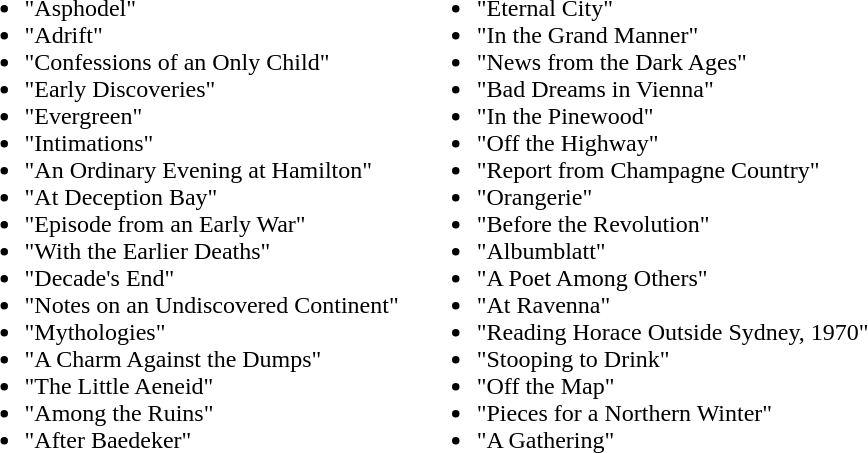<table border="0" cellpadding="5">
<tr ---->
<td valign="top"><br><ul><li>"Asphodel"</li><li>"Adrift"</li><li>"Confessions of an Only Child"</li><li>"Early Discoveries"</li><li>"Evergreen"</li><li>"Intimations"</li><li>"An Ordinary Evening at Hamilton"</li><li>"At Deception Bay"</li><li>"Episode from an Early War"</li><li>"With the Earlier Deaths"</li><li>"Decade's End"</li><li>"Notes on an Undiscovered Continent"</li><li>"Mythologies"</li><li>"A Charm Against the Dumps"</li><li>"The Little Aeneid"</li><li>"Among the Ruins"</li><li>"After Baedeker"</li></ul></td>
<td valign="top"><br><ul><li>"Eternal City"</li><li>"In the Grand Manner"</li><li>"News from the Dark Ages"</li><li>"Bad Dreams in Vienna"</li><li>"In the Pinewood"</li><li>"Off the Highway"</li><li>"Report from Champagne Country"</li><li>"Orangerie"</li><li>"Before the Revolution"</li><li>"Albumblatt"</li><li>"A Poet Among Others"</li><li>"At Ravenna"</li><li>"Reading Horace Outside Sydney, 1970"</li><li>"Stooping to Drink"</li><li>"Off the Map"</li><li>"Pieces for a Northern Winter"</li><li>"A Gathering"</li></ul></td>
</tr>
</table>
